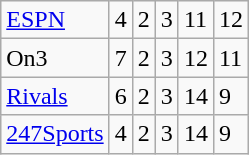<table class="wikitable sortable">
<tr>
<td><a href='#'>ESPN</a></td>
<td>4</td>
<td>2</td>
<td>3</td>
<td>11</td>
<td>12</td>
</tr>
<tr>
<td>On3</td>
<td>7</td>
<td>2</td>
<td>3</td>
<td>12</td>
<td>11</td>
</tr>
<tr>
<td><a href='#'>Rivals</a></td>
<td>6</td>
<td>2</td>
<td>3</td>
<td>14</td>
<td>9</td>
</tr>
<tr>
<td><a href='#'>247Sports</a></td>
<td>4</td>
<td>2</td>
<td>3</td>
<td>14</td>
<td>9</td>
</tr>
</table>
